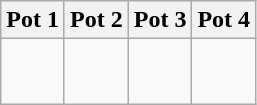<table class=wikitable>
<tr>
<th>Pot 1</th>
<th>Pot 2</th>
<th>Pot 3</th>
<th>Pot 4</th>
</tr>
<tr>
<td><br><br></td>
<td><br><br></td>
<td><br><br></td>
<td><br><br></td>
</tr>
</table>
